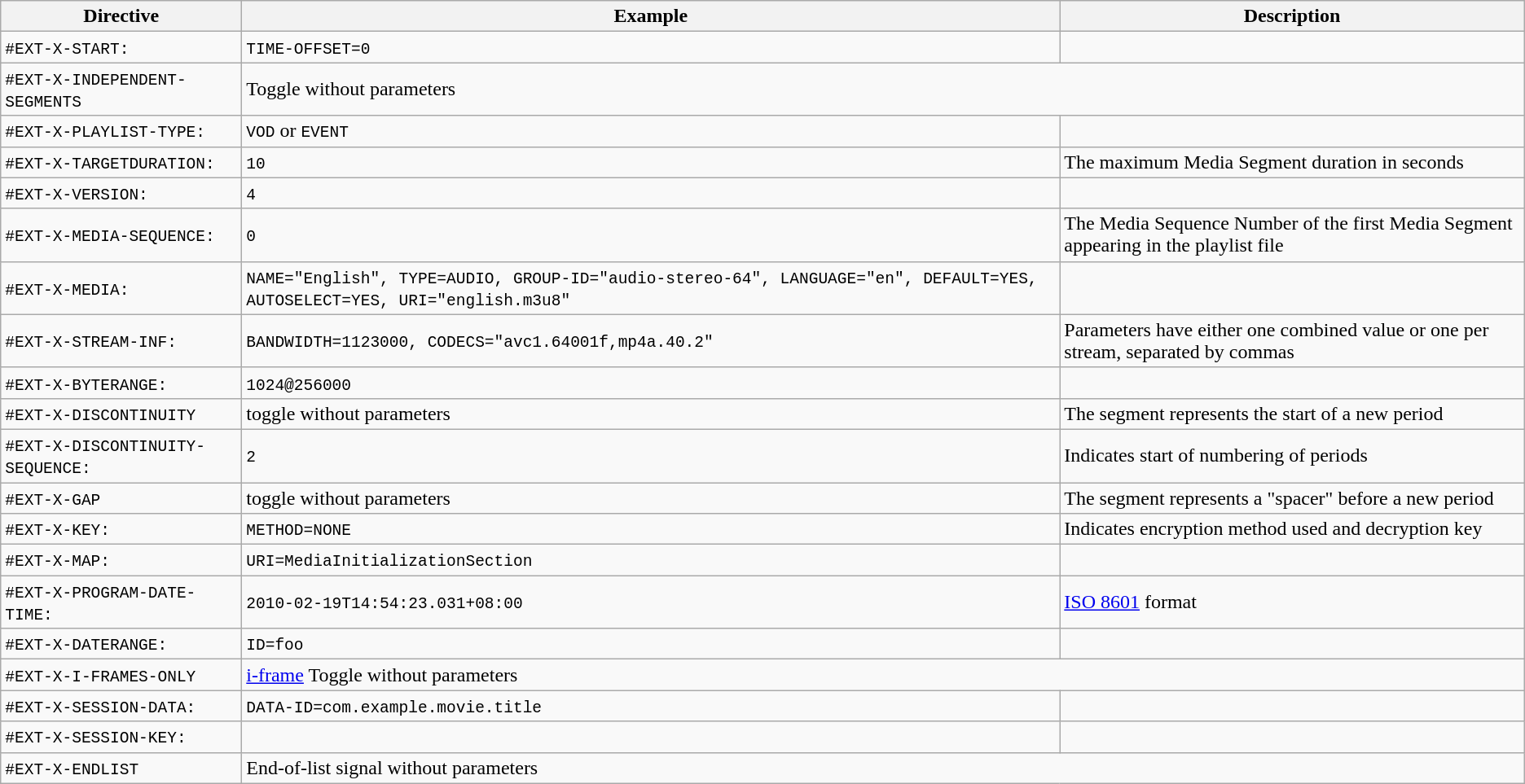<table class="wikitable">
<tr>
<th>Directive</th>
<th>Example</th>
<th>Description</th>
</tr>
<tr>
<td><code>#EXT-X-START:</code></td>
<td><code>TIME-OFFSET=0</code></td>
<td></td>
</tr>
<tr>
<td><code>#EXT-X-INDEPENDENT-SEGMENTS</code></td>
<td colspan=2>Toggle without parameters</td>
</tr>
<tr>
<td><code>#EXT-X-PLAYLIST-TYPE:</code></td>
<td><code>VOD</code> or <code>EVENT</code></td>
<td></td>
</tr>
<tr>
<td><code>#EXT-X-TARGETDURATION:</code></td>
<td><code>10</code></td>
<td>The maximum Media Segment duration in seconds</td>
</tr>
<tr>
<td><code>#EXT-X-VERSION:</code></td>
<td><code>4</code></td>
<td></td>
</tr>
<tr>
<td><code>#EXT-X-MEDIA-SEQUENCE:</code></td>
<td><code>0</code></td>
<td>The Media Sequence Number of the first Media Segment appearing in the playlist file</td>
</tr>
<tr>
<td><code>#EXT-X-MEDIA:</code></td>
<td><code>NAME="English", TYPE=AUDIO, GROUP-ID="audio-stereo-64", LANGUAGE="en", DEFAULT=YES, AUTOSELECT=YES, URI="english.m3u8"</code></td>
<td></td>
</tr>
<tr>
<td><code>#EXT-X-STREAM-INF:</code></td>
<td><code>BANDWIDTH=1123000, CODECS="avc1.64001f,mp4a.40.2"</code></td>
<td>Parameters have either one combined value or one per stream, separated by commas</td>
</tr>
<tr>
<td><code>#EXT-X-BYTERANGE:</code></td>
<td><code>1024@256000</code></td>
<td></td>
</tr>
<tr>
<td><code>#EXT-X-DISCONTINUITY</code></td>
<td>toggle without parameters</td>
<td>The segment represents the start of a new period</td>
</tr>
<tr>
<td><code>#EXT-X-DISCONTINUITY-SEQUENCE:</code></td>
<td><code>2</code></td>
<td>Indicates start of numbering of periods</td>
</tr>
<tr>
<td><code>#EXT-X-GAP</code></td>
<td>toggle without parameters</td>
<td>The segment represents a "spacer" before a new period</td>
</tr>
<tr>
<td><code>#EXT-X-KEY:</code></td>
<td><code>METHOD=NONE</code></td>
<td>Indicates encryption method used and decryption key</td>
</tr>
<tr>
<td><code>#EXT-X-MAP:</code></td>
<td><code>URI=MediaInitializationSection</code></td>
<td></td>
</tr>
<tr>
<td><code>#EXT-X-PROGRAM-DATE-TIME:</code></td>
<td><code>2010-02-19T14:54:23.031+08:00</code></td>
<td><a href='#'>ISO 8601</a> format</td>
</tr>
<tr>
<td><code>#EXT-X-DATERANGE:</code></td>
<td><code>ID=foo</code></td>
<td></td>
</tr>
<tr>
<td><code>#EXT-X-I-FRAMES-ONLY</code></td>
<td colspan=2><a href='#'>i-frame</a> Toggle without parameters</td>
</tr>
<tr>
<td><code>#EXT-X-SESSION-DATA:</code></td>
<td><code>DATA-ID=com.example.movie.title</code></td>
<td></td>
</tr>
<tr>
<td><code>#EXT-X-SESSION-KEY:</code></td>
<td><code></code></td>
<td></td>
</tr>
<tr>
<td><code>#EXT-X-ENDLIST</code></td>
<td colspan=2>End-of-list signal without parameters</td>
</tr>
</table>
